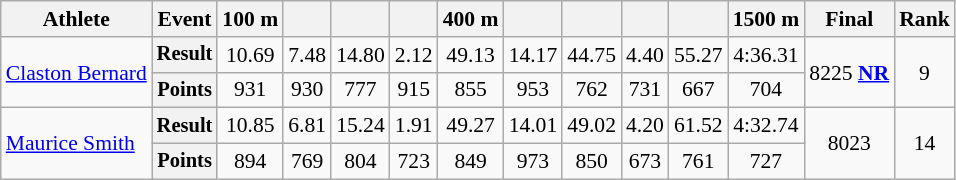<table class="wikitable" style="font-size:90%">
<tr>
<th>Athlete</th>
<th>Event</th>
<th>100 m</th>
<th></th>
<th></th>
<th></th>
<th>400 m</th>
<th></th>
<th></th>
<th></th>
<th></th>
<th>1500 m</th>
<th>Final</th>
<th>Rank</th>
</tr>
<tr align=center>
<td align=left rowspan=2><a href='#'>Claston Bernard</a></td>
<th style="font-size:95%">Result</th>
<td>10.69</td>
<td>7.48</td>
<td>14.80</td>
<td>2.12</td>
<td>49.13</td>
<td>14.17</td>
<td>44.75</td>
<td>4.40</td>
<td>55.27</td>
<td>4:36.31</td>
<td rowspan=2>8225 <strong><a href='#'>NR</a></strong></td>
<td rowspan=2>9</td>
</tr>
<tr align=center>
<th style="font-size:95%">Points</th>
<td>931</td>
<td>930</td>
<td>777</td>
<td>915</td>
<td>855</td>
<td>953</td>
<td>762</td>
<td>731</td>
<td>667</td>
<td>704</td>
</tr>
<tr align=center>
<td align=left rowspan=2><a href='#'>Maurice Smith</a></td>
<th style="font-size:95%">Result</th>
<td>10.85</td>
<td>6.81</td>
<td>15.24</td>
<td>1.91</td>
<td>49.27</td>
<td>14.01</td>
<td>49.02</td>
<td>4.20</td>
<td>61.52</td>
<td>4:32.74</td>
<td rowspan=2>8023</td>
<td rowspan=2>14</td>
</tr>
<tr align=center>
<th style="font-size:95%">Points</th>
<td>894</td>
<td>769</td>
<td>804</td>
<td>723</td>
<td>849</td>
<td>973</td>
<td>850</td>
<td>673</td>
<td>761</td>
<td>727</td>
</tr>
</table>
